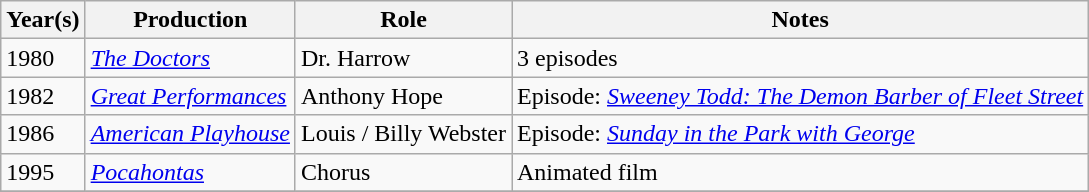<table class="wikitable">
<tr>
<th>Year(s)</th>
<th>Production</th>
<th>Role</th>
<th>Notes</th>
</tr>
<tr>
<td>1980</td>
<td><em><a href='#'>The Doctors</a></em></td>
<td>Dr. Harrow</td>
<td>3 episodes</td>
</tr>
<tr>
<td>1982</td>
<td><em><a href='#'>Great Performances</a></em></td>
<td>Anthony Hope</td>
<td>Episode: <em><a href='#'>Sweeney Todd: The Demon Barber of Fleet Street</a></em></td>
</tr>
<tr>
<td>1986</td>
<td><em><a href='#'>American Playhouse</a></em></td>
<td>Louis / Billy Webster</td>
<td>Episode: <em><a href='#'>Sunday in the Park with George</a></em></td>
</tr>
<tr>
<td>1995</td>
<td><em><a href='#'>Pocahontas</a></em></td>
<td>Chorus</td>
<td>Animated film</td>
</tr>
<tr>
</tr>
</table>
